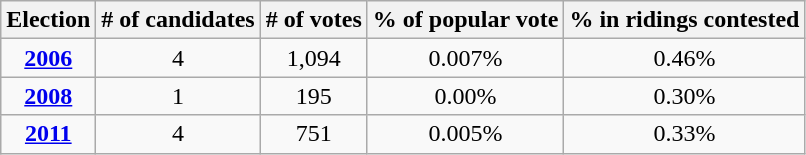<table class="wikitable">
<tr>
<th>Election</th>
<th># of candidates</th>
<th># of votes</th>
<th>% of popular vote</th>
<th>% in ridings contested</th>
</tr>
<tr align=center>
<td><strong><a href='#'>2006</a></strong></td>
<td>4</td>
<td>1,094</td>
<td>0.007%</td>
<td>0.46%</td>
</tr>
<tr align=center>
<td><strong><a href='#'>2008</a></strong></td>
<td>1</td>
<td>195</td>
<td>0.00%</td>
<td>0.30%</td>
</tr>
<tr align=center>
<td><strong><a href='#'>2011</a></strong></td>
<td>4</td>
<td>751</td>
<td>0.005%</td>
<td>0.33%</td>
</tr>
</table>
